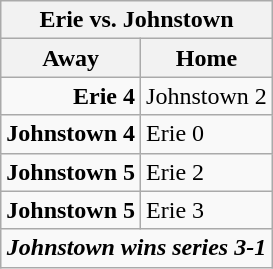<table class="wikitable">
<tr>
<th bgcolor="#DDDDDD" colspan="4">Erie vs. Johnstown</th>
</tr>
<tr>
<th>Away</th>
<th>Home</th>
</tr>
<tr>
<td align="right"><strong>Erie 4</strong></td>
<td>Johnstown 2</td>
</tr>
<tr>
<td align="right"><strong>Johnstown 4</strong></td>
<td>Erie 0</td>
</tr>
<tr>
<td align="right"><strong>Johnstown 5</strong></td>
<td>Erie 2</td>
</tr>
<tr>
<td align="right"><strong>Johnstown 5</strong></td>
<td>Erie 3</td>
</tr>
<tr align="center">
<td colspan="4"><strong><em>Johnstown wins series 3-1</em></strong></td>
</tr>
</table>
